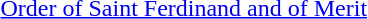<table>
<tr>
<td rowspan=2 style="width:60px; vertical-align:top;"></td>
<td><a href='#'>Order of Saint Ferdinand and of Merit</a></td>
</tr>
<tr>
<td></td>
</tr>
</table>
